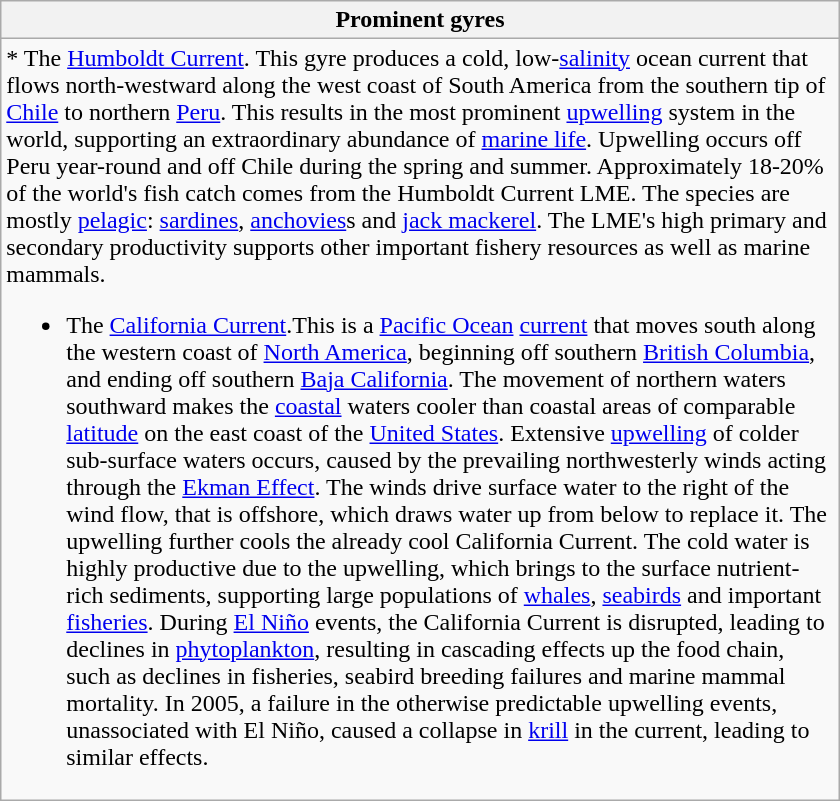<table class="wikitable collapsible collapsed" style="text-align: left; width:560px;">
<tr>
<th>Prominent gyres</th>
</tr>
<tr>
<td>* The <a href='#'>Humboldt Current</a>. This gyre produces a cold, low-<a href='#'>salinity</a> ocean current that flows north-westward along the west coast of South America from the southern tip of <a href='#'>Chile</a> to northern <a href='#'>Peru</a>. This results in the most prominent <a href='#'>upwelling</a> system in the world, supporting an extraordinary abundance of <a href='#'>marine life</a>. Upwelling occurs off Peru year-round and off Chile during the spring and summer. Approximately 18-20% of the world's fish catch comes from the Humboldt Current LME. The species are mostly <a href='#'>pelagic</a>: <a href='#'>sardines</a>, <a href='#'>anchovies</a>s and <a href='#'>jack mackerel</a>. The LME's high primary and secondary productivity supports other important fishery resources as well as marine mammals.<br><ul><li>The <a href='#'>California Current</a>.This is a <a href='#'>Pacific Ocean</a> <a href='#'>current</a> that moves south along the western coast of <a href='#'>North America</a>, beginning off southern <a href='#'>British Columbia</a>, and ending off southern <a href='#'>Baja California</a>. The movement of northern waters southward makes the <a href='#'>coastal</a> waters cooler than coastal areas of comparable <a href='#'>latitude</a> on the east coast of the <a href='#'>United States</a>. Extensive <a href='#'>upwelling</a> of colder sub-surface waters occurs, caused by the prevailing northwesterly winds acting through the <a href='#'>Ekman Effect</a>. The winds drive surface water to the right of the wind flow, that is offshore, which draws water up from below to replace it. The upwelling further cools the already cool California Current. The cold water is highly productive due to the upwelling, which brings to the surface nutrient-rich sediments, supporting large populations of <a href='#'>whales</a>, <a href='#'>seabirds</a> and important <a href='#'>fisheries</a>. During <a href='#'>El Niño</a> events, the California Current is disrupted, leading to declines in <a href='#'>phytoplankton</a>, resulting in cascading effects up the food chain, such as declines in fisheries, seabird breeding failures and marine mammal mortality. In 2005, a failure in the otherwise predictable upwelling events, unassociated with El Niño, caused a collapse in <a href='#'>krill</a> in the current, leading to similar effects.</li></ul></td>
</tr>
</table>
